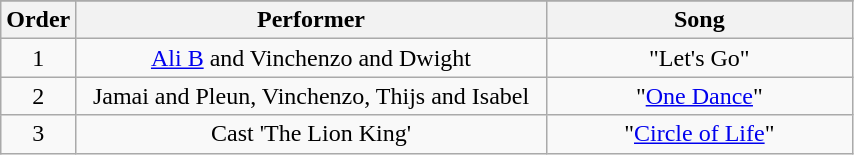<table class="wikitable" style="text-align:center; width:45%;">
<tr>
</tr>
<tr>
<th style="width:01%;">Order</th>
<th style="width:60%;">Performer</th>
<th style="width:39%;">Song</th>
</tr>
<tr>
<td>1</td>
<td><a href='#'>Ali B</a> and Vinchenzo and Dwight</td>
<td>"Let's Go"</td>
</tr>
<tr>
<td>2</td>
<td>Jamai and Pleun, Vinchenzo, Thijs and Isabel</td>
<td>"<a href='#'>One Dance</a>"</td>
</tr>
<tr>
<td>3</td>
<td>Cast 'The Lion King'</td>
<td>"<a href='#'>Circle of Life</a>"</td>
</tr>
</table>
